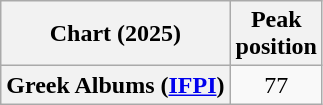<table class="wikitable sortable plainrowheaders" style="text-align:center">
<tr>
<th scope="col">Chart (2025)</th>
<th scope="col">Peak<br> position</th>
</tr>
<tr>
<th scope="row">Greek Albums (<a href='#'>IFPI</a>)</th>
<td>77</td>
</tr>
</table>
